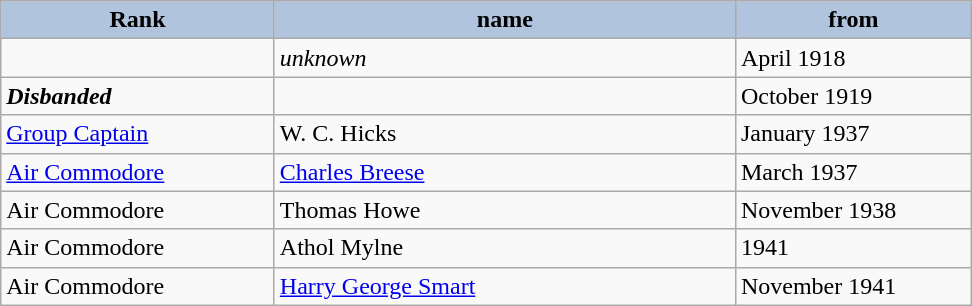<table class="wikitable sortable">
<tr style="vertical-align: top;">
<th scope="col" style="width: 175px; background:#B0C4DE;">Rank</th>
<th scope="col" style="width: 300px; background:#B0C4DE;">name</th>
<th scope="col" style="width: 150px; background:#B0C4DE;">from</th>
</tr>
<tr style="vertical-align: top;">
<td></td>
<td><em>unknown</em></td>
<td>April 1918</td>
</tr>
<tr style="vertical-align: top;">
<td><strong><em>Disbanded</em></strong></td>
<td></td>
<td>October 1919</td>
</tr>
<tr style="vertical-align: top;">
<td><a href='#'>Group Captain</a></td>
<td>W. C. Hicks</td>
<td>January 1937</td>
</tr>
<tr style="vertical-align: top;">
<td><a href='#'>Air Commodore</a></td>
<td><a href='#'>Charles Breese</a></td>
<td>March 1937</td>
</tr>
<tr style="vertical-align: top;">
<td>Air Commodore</td>
<td>Thomas Howe</td>
<td>November 1938</td>
</tr>
<tr style="vertical-align: top;">
<td>Air Commodore</td>
<td>Athol Mylne</td>
<td>1941</td>
</tr>
<tr style="vertical-align: top;">
<td>Air Commodore</td>
<td><a href='#'>Harry George Smart</a></td>
<td>November 1941</td>
</tr>
</table>
